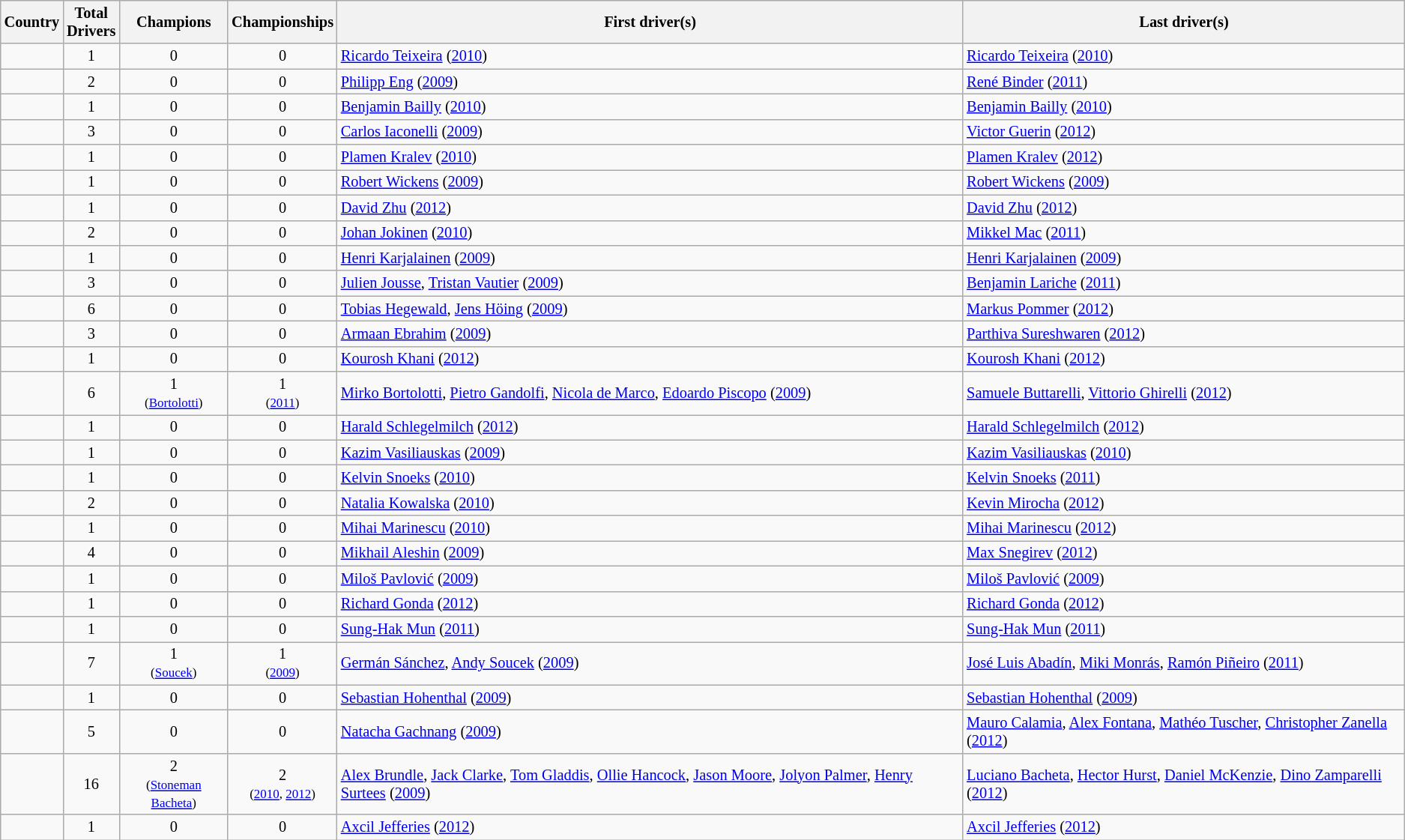<table class="wikitable sortable" style="font-size: 85%; text-align:center">
<tr>
<th>Country</th>
<th>Total<br>Drivers</th>
<th>Champions</th>
<th>Championships</th>
<th>First driver(s)</th>
<th>Last driver(s)</th>
</tr>
<tr>
<td align=left></td>
<td>1</td>
<td>0</td>
<td>0</td>
<td align=left><a href='#'>Ricardo Teixeira</a> (<a href='#'>2010</a>)</td>
<td align=left><a href='#'>Ricardo Teixeira</a> (<a href='#'>2010</a>)</td>
</tr>
<tr>
<td align=left></td>
<td>2</td>
<td>0</td>
<td>0</td>
<td align=left><a href='#'>Philipp Eng</a> (<a href='#'>2009</a>)</td>
<td align=left><a href='#'>René Binder</a> (<a href='#'>2011</a>)</td>
</tr>
<tr>
<td align=left></td>
<td>1</td>
<td>0</td>
<td>0</td>
<td align=left><a href='#'>Benjamin Bailly</a> (<a href='#'>2010</a>)</td>
<td align=left><a href='#'>Benjamin Bailly</a> (<a href='#'>2010</a>)</td>
</tr>
<tr>
<td align=left></td>
<td>3</td>
<td>0</td>
<td>0</td>
<td align=left><a href='#'>Carlos Iaconelli</a> (<a href='#'>2009</a>)</td>
<td align=left><a href='#'>Victor Guerin</a> (<a href='#'>2012</a>)</td>
</tr>
<tr>
<td align=left></td>
<td>1</td>
<td>0</td>
<td>0</td>
<td align=left><a href='#'>Plamen Kralev</a> (<a href='#'>2010</a>)</td>
<td align=left><a href='#'>Plamen Kralev</a> (<a href='#'>2012</a>)</td>
</tr>
<tr>
<td align=left></td>
<td>1</td>
<td>0</td>
<td>0</td>
<td align=left><a href='#'>Robert Wickens</a> (<a href='#'>2009</a>)</td>
<td align=left><a href='#'>Robert Wickens</a> (<a href='#'>2009</a>)</td>
</tr>
<tr>
<td align=left></td>
<td>1</td>
<td>0</td>
<td>0</td>
<td align=left><a href='#'>David Zhu</a> (<a href='#'>2012</a>)</td>
<td align=left><a href='#'>David Zhu</a> (<a href='#'>2012</a>)</td>
</tr>
<tr>
<td align=left></td>
<td>2</td>
<td>0</td>
<td>0</td>
<td align=left><a href='#'>Johan Jokinen</a> (<a href='#'>2010</a>)</td>
<td align=left><a href='#'>Mikkel Mac</a> (<a href='#'>2011</a>)</td>
</tr>
<tr>
<td align=left></td>
<td>1</td>
<td>0</td>
<td>0</td>
<td align=left><a href='#'>Henri Karjalainen</a> (<a href='#'>2009</a>)</td>
<td align=left><a href='#'>Henri Karjalainen</a> (<a href='#'>2009</a>)</td>
</tr>
<tr>
<td align=left></td>
<td>3</td>
<td>0</td>
<td>0</td>
<td align=left><a href='#'>Julien Jousse</a>, <a href='#'>Tristan Vautier</a> (<a href='#'>2009</a>)</td>
<td align=left><a href='#'>Benjamin Lariche</a> (<a href='#'>2011</a>)</td>
</tr>
<tr>
<td align=left></td>
<td>6</td>
<td>0</td>
<td>0</td>
<td align=left><a href='#'>Tobias Hegewald</a>, <a href='#'>Jens Höing</a> (<a href='#'>2009</a>)</td>
<td align=left><a href='#'>Markus Pommer</a> (<a href='#'>2012</a>)</td>
</tr>
<tr>
<td align=left></td>
<td>3</td>
<td>0</td>
<td>0</td>
<td align=left><a href='#'>Armaan Ebrahim</a> (<a href='#'>2009</a>)</td>
<td align=left><a href='#'>Parthiva Sureshwaren</a> (<a href='#'>2012</a>)</td>
</tr>
<tr>
<td align=left></td>
<td>1</td>
<td>0</td>
<td>0</td>
<td align=left><a href='#'>Kourosh Khani</a> (<a href='#'>2012</a>)</td>
<td align=left><a href='#'>Kourosh Khani</a> (<a href='#'>2012</a>)</td>
</tr>
<tr>
<td align=left></td>
<td>6</td>
<td>1<br><small>(<a href='#'>Bortolotti</a>)</small></td>
<td>1<br><small>(<a href='#'>2011</a>)</small></td>
<td align=left><a href='#'>Mirko Bortolotti</a>, <a href='#'>Pietro Gandolfi</a>, <a href='#'>Nicola de Marco</a>, <a href='#'>Edoardo Piscopo</a> (<a href='#'>2009</a>)</td>
<td align=left><a href='#'>Samuele Buttarelli</a>, <a href='#'>Vittorio Ghirelli</a> (<a href='#'>2012</a>)</td>
</tr>
<tr>
<td align=left></td>
<td>1</td>
<td>0</td>
<td>0</td>
<td align=left><a href='#'>Harald Schlegelmilch</a> (<a href='#'>2012</a>)</td>
<td align=left><a href='#'>Harald Schlegelmilch</a> (<a href='#'>2012</a>)</td>
</tr>
<tr>
<td align=left></td>
<td>1</td>
<td>0</td>
<td>0</td>
<td align=left><a href='#'>Kazim Vasiliauskas</a> (<a href='#'>2009</a>)</td>
<td align=left><a href='#'>Kazim Vasiliauskas</a> (<a href='#'>2010</a>)</td>
</tr>
<tr>
<td align=left></td>
<td>1</td>
<td>0</td>
<td>0</td>
<td align=left><a href='#'>Kelvin Snoeks</a> (<a href='#'>2010</a>)</td>
<td align=left><a href='#'>Kelvin Snoeks</a> (<a href='#'>2011</a>)</td>
</tr>
<tr>
<td align=left></td>
<td>2</td>
<td>0</td>
<td>0</td>
<td align=left><a href='#'>Natalia Kowalska</a> (<a href='#'>2010</a>)</td>
<td align=left><a href='#'>Kevin Mirocha</a> (<a href='#'>2012</a>)</td>
</tr>
<tr>
<td align=left></td>
<td>1</td>
<td>0</td>
<td>0</td>
<td align=left><a href='#'>Mihai Marinescu</a> (<a href='#'>2010</a>)</td>
<td align=left><a href='#'>Mihai Marinescu</a> (<a href='#'>2012</a>)</td>
</tr>
<tr>
<td align=left></td>
<td>4</td>
<td>0</td>
<td>0</td>
<td align=left><a href='#'>Mikhail Aleshin</a> (<a href='#'>2009</a>)</td>
<td align=left><a href='#'>Max Snegirev</a> (<a href='#'>2012</a>)</td>
</tr>
<tr>
<td align=left></td>
<td>1</td>
<td>0</td>
<td>0</td>
<td align=left><a href='#'>Miloš Pavlović</a> (<a href='#'>2009</a>)</td>
<td align=left><a href='#'>Miloš Pavlović</a> (<a href='#'>2009</a>)</td>
</tr>
<tr>
<td align=left></td>
<td>1</td>
<td>0</td>
<td>0</td>
<td align=left><a href='#'>Richard Gonda</a> (<a href='#'>2012</a>)</td>
<td align=left><a href='#'>Richard Gonda</a> (<a href='#'>2012</a>)</td>
</tr>
<tr>
<td align=left></td>
<td>1</td>
<td>0</td>
<td>0</td>
<td align=left><a href='#'>Sung-Hak Mun</a> (<a href='#'>2011</a>)</td>
<td align=left><a href='#'>Sung-Hak Mun</a> (<a href='#'>2011</a>)</td>
</tr>
<tr>
<td align=left></td>
<td>7</td>
<td>1<br><small>(<a href='#'>Soucek</a>)</small></td>
<td>1<br><small>(<a href='#'>2009</a>)</small></td>
<td align=left><a href='#'>Germán Sánchez</a>, <a href='#'>Andy Soucek</a> (<a href='#'>2009</a>)</td>
<td align=left><a href='#'>José Luis Abadín</a>, <a href='#'>Miki Monrás</a>, <a href='#'>Ramón Piñeiro</a> (<a href='#'>2011</a>)</td>
</tr>
<tr>
<td align=left></td>
<td>1</td>
<td>0</td>
<td>0</td>
<td align=left><a href='#'>Sebastian Hohenthal</a> (<a href='#'>2009</a>)</td>
<td align=left><a href='#'>Sebastian Hohenthal</a> (<a href='#'>2009</a>)</td>
</tr>
<tr>
<td align=left></td>
<td>5</td>
<td>0</td>
<td>0</td>
<td align=left><a href='#'>Natacha Gachnang</a> (<a href='#'>2009</a>)</td>
<td align=left><a href='#'>Mauro Calamia</a>, <a href='#'>Alex Fontana</a>, <a href='#'>Mathéo Tuscher</a>, <a href='#'>Christopher Zanella</a> (<a href='#'>2012</a>)</td>
</tr>
<tr>
<td align=left></td>
<td>16</td>
<td>2<br><small>(<a href='#'>Stoneman</a> <a href='#'>Bacheta</a>)</small></td>
<td>2<br><small>(<a href='#'>2010</a>, <a href='#'>2012</a>)</small></td>
<td align=left><a href='#'>Alex Brundle</a>, <a href='#'>Jack Clarke</a>, <a href='#'>Tom Gladdis</a>, <a href='#'>Ollie Hancock</a>, <a href='#'>Jason Moore</a>, <a href='#'>Jolyon Palmer</a>, <a href='#'>Henry Surtees</a> (<a href='#'>2009</a>)</td>
<td align=left><a href='#'>Luciano Bacheta</a>, <a href='#'>Hector Hurst</a>, <a href='#'>Daniel McKenzie</a>, <a href='#'>Dino Zamparelli</a> (<a href='#'>2012</a>)</td>
</tr>
<tr>
<td align=left></td>
<td>1</td>
<td>0</td>
<td>0</td>
<td align=left><a href='#'>Axcil Jefferies</a> (<a href='#'>2012</a>)</td>
<td align=left><a href='#'>Axcil Jefferies</a> (<a href='#'>2012</a>)</td>
</tr>
</table>
